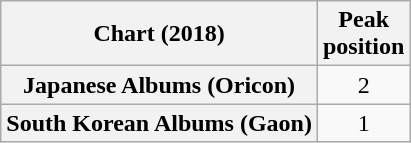<table class="wikitable sortable plainrowheaders" style="text-align:center">
<tr>
<th scope="col">Chart (2018)</th>
<th scope="col">Peak<br>position</th>
</tr>
<tr>
<th scope="row">Japanese Albums (Oricon)</th>
<td>2</td>
</tr>
<tr>
<th scope="row">South Korean Albums (Gaon)</th>
<td>1</td>
</tr>
</table>
